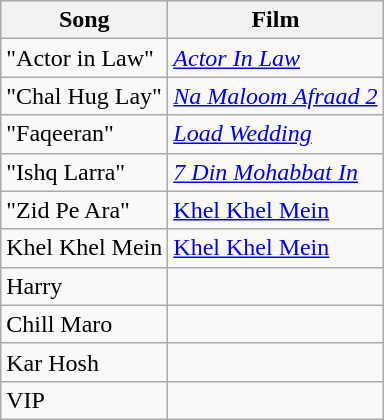<table class="wikitable">
<tr>
<th>Song</th>
<th>Film</th>
</tr>
<tr>
<td>"Actor in Law"</td>
<td><em><a href='#'>Actor In Law</a></em></td>
</tr>
<tr>
<td>"Chal Hug Lay"</td>
<td><em><a href='#'>Na Maloom Afraad 2</a></em></td>
</tr>
<tr>
<td>"Faqeeran"</td>
<td><em><a href='#'>Load Wedding</a></em></td>
</tr>
<tr>
<td>"Ishq Larra"</td>
<td><em><a href='#'>7 Din Mohabbat In</a></em></td>
</tr>
<tr>
<td>"Zid Pe Ara"</td>
<td><a href='#'>Khel Khel Mein</a></td>
</tr>
<tr>
<td>Khel Khel Mein</td>
<td><a href='#'>Khel Khel Mein</a></td>
</tr>
<tr>
<td>Harry</td>
<td></td>
</tr>
<tr>
<td>Chill Maro</td>
<td></td>
</tr>
<tr>
<td>Kar Hosh</td>
<td></td>
</tr>
<tr>
<td>VIP</td>
<td></td>
</tr>
</table>
